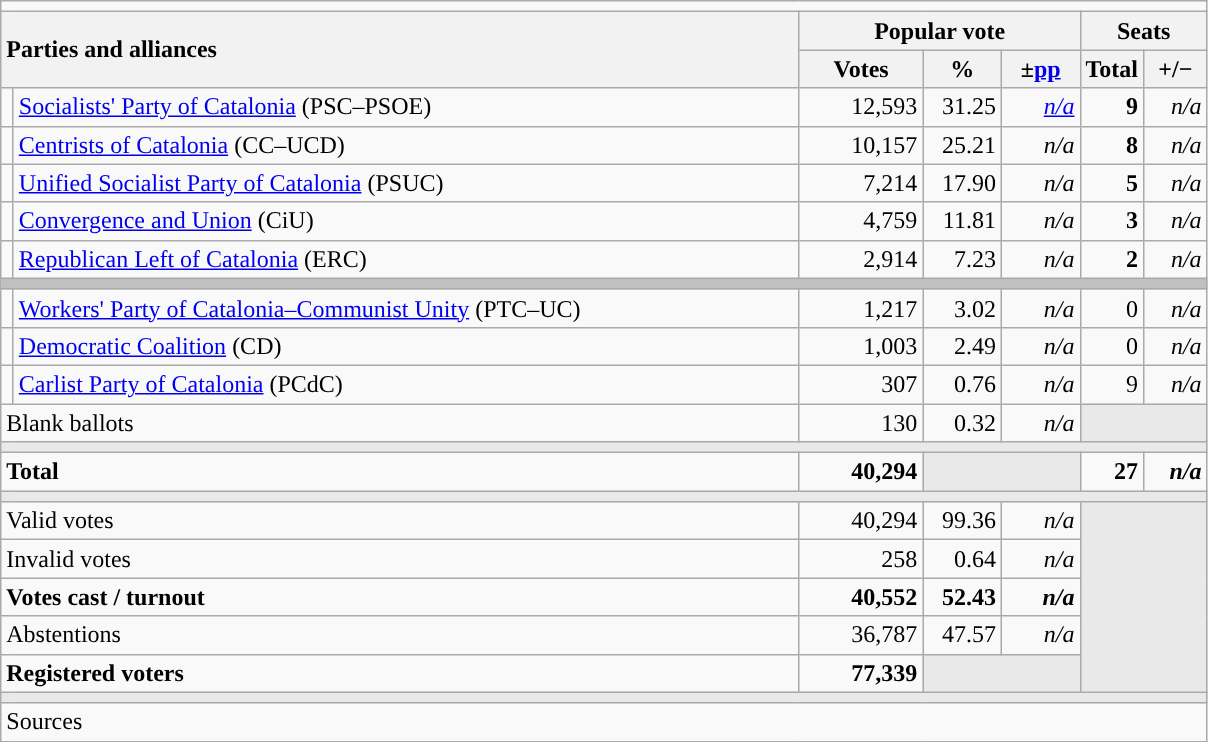<table class="wikitable" style="text-align:right;">
<tr>
<td colspan="7"></td>
</tr>
<tr>
<th style="text-align:left;" rowspan="2" colspan="2" width="525">Parties and alliances</th>
<th colspan="3">Popular vote</th>
<th colspan="2">Seats</th>
</tr>
<tr>
<th width="75">Votes</th>
<th width="45">%</th>
<th width="45">±<a href='#'>pp</a></th>
<th width="35">Total</th>
<th width="35">+/−</th>
</tr>
<tr>
<td width="1" style="color:inherit;background:"></td>
<td align="left"><a href='#'>Socialists' Party of Catalonia</a> (PSC–PSOE)</td>
<td>12,593</td>
<td>31.25</td>
<td><em><a href='#'>n/a</a></em></td>
<td><strong>9</strong></td>
<td><em>n/a</em></td>
</tr>
<tr>
<td style="color:inherit;background:"></td>
<td align="left"><a href='#'>Centrists of Catalonia</a> (CC–UCD)</td>
<td>10,157</td>
<td>25.21</td>
<td><em>n/a</em></td>
<td><strong>8</strong></td>
<td><em>n/a</em></td>
</tr>
<tr>
<td style="color:inherit;background:"></td>
<td align="left"><a href='#'>Unified Socialist Party of Catalonia</a> (PSUC)</td>
<td>7,214</td>
<td>17.90</td>
<td><em>n/a</em></td>
<td><strong>5</strong></td>
<td><em>n/a</em></td>
</tr>
<tr>
<td style="color:inherit;background:"></td>
<td align="left"><a href='#'>Convergence and Union</a> (CiU)</td>
<td>4,759</td>
<td>11.81</td>
<td><em>n/a</em></td>
<td><strong>3</strong></td>
<td><em>n/a</em></td>
</tr>
<tr>
<td style="color:inherit;background:"></td>
<td align="left"><a href='#'>Republican Left of Catalonia</a> (ERC)</td>
<td>2,914</td>
<td>7.23</td>
<td><em>n/a</em></td>
<td><strong>2</strong></td>
<td><em>n/a</em></td>
</tr>
<tr>
<td colspan="7" style="color:inherit;background:#C0C0C0"></td>
</tr>
<tr>
<td style="color:inherit;background:"></td>
<td align="left"><a href='#'>Workers' Party of Catalonia–Communist Unity</a> (PTC–UC)</td>
<td>1,217</td>
<td>3.02</td>
<td><em>n/a</em></td>
<td>0</td>
<td><em>n/a</em></td>
</tr>
<tr>
<td style="color:inherit;background:"></td>
<td align="left"><a href='#'>Democratic Coalition</a> (CD)</td>
<td>1,003</td>
<td>2.49</td>
<td><em>n/a</em></td>
<td>0</td>
<td><em>n/a</em></td>
</tr>
<tr>
<td style="color:inherit;background:"></td>
<td align="left"><a href='#'>Carlist Party of Catalonia</a> (PCdC)</td>
<td>307</td>
<td>0.76</td>
<td><em>n/a</em></td>
<td>9</td>
<td><em>n/a</em></td>
</tr>
<tr>
<td align="left" colspan="2">Blank ballots</td>
<td>130</td>
<td>0.32</td>
<td><em>n/a</em></td>
<td style="color:inherit;background:#E9E9E9" colspan="2"></td>
</tr>
<tr>
<td colspan="7" style="color:inherit;background:#E9E9E9"></td>
</tr>
<tr style="font-weight:bold;">
<td align="left" colspan="2">Total</td>
<td>40,294</td>
<td bgcolor="#E9E9E9" colspan="2"></td>
<td>27</td>
<td><em>n/a</em></td>
</tr>
<tr>
<td colspan="7" style="color:inherit;background:#E9E9E9"></td>
</tr>
<tr>
<td align="left" colspan="2">Valid votes</td>
<td>40,294</td>
<td>99.36</td>
<td><em>n/a</em></td>
<td bgcolor="#E9E9E9" colspan="2" rowspan="5"></td>
</tr>
<tr>
<td align="left" colspan="2">Invalid votes</td>
<td>258</td>
<td>0.64</td>
<td><em>n/a</em></td>
</tr>
<tr style="font-weight:bold;">
<td align="left" colspan="2">Votes cast / turnout</td>
<td>40,552</td>
<td>52.43</td>
<td><em>n/a</em></td>
</tr>
<tr>
<td align="left" colspan="2">Abstentions</td>
<td>36,787</td>
<td>47.57</td>
<td><em>n/a</em></td>
</tr>
<tr style="font-weight:bold;">
<td align="left" colspan="2">Registered voters</td>
<td>77,339</td>
<td bgcolor="#E9E9E9" colspan="2"></td>
</tr>
<tr>
<td colspan="7" style="color:inherit;background:#E9E9E9"></td>
</tr>
<tr>
<td align="left" colspan="7">Sources</td>
</tr>
</table>
